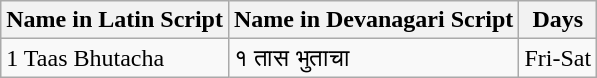<table class="wikitable">
<tr>
<th>Name in Latin Script</th>
<th>Name in Devanagari Script</th>
<th>Days</th>
</tr>
<tr>
<td>1 Taas Bhutacha</td>
<td>१ तास भुताचा</td>
<td>Fri-Sat</td>
</tr>
</table>
